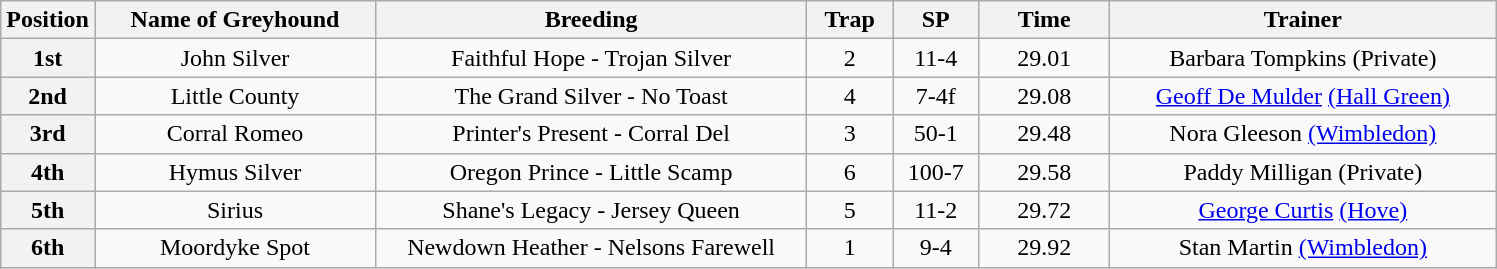<table class="wikitable" style="text-align: center">
<tr>
<th width=50>Position</th>
<th width=180>Name of Greyhound</th>
<th width=280>Breeding</th>
<th width=50>Trap</th>
<th width=50>SP</th>
<th width=80>Time</th>
<th width=250>Trainer</th>
</tr>
<tr>
<th>1st</th>
<td>John Silver</td>
<td>Faithful Hope - Trojan Silver</td>
<td>2</td>
<td>11-4</td>
<td>29.01</td>
<td>Barbara Tompkins (Private)</td>
</tr>
<tr>
<th>2nd</th>
<td>Little County</td>
<td>The Grand Silver - No Toast</td>
<td>4</td>
<td>7-4f</td>
<td>29.08</td>
<td><a href='#'>Geoff De Mulder</a> <a href='#'>(Hall Green)</a></td>
</tr>
<tr>
<th>3rd</th>
<td>Corral Romeo</td>
<td>Printer's Present - Corral Del</td>
<td>3</td>
<td>50-1</td>
<td>29.48</td>
<td>Nora Gleeson <a href='#'>(Wimbledon)</a></td>
</tr>
<tr>
<th>4th</th>
<td>Hymus Silver</td>
<td>Oregon Prince - Little Scamp</td>
<td>6</td>
<td>100-7</td>
<td>29.58</td>
<td>Paddy Milligan (Private)</td>
</tr>
<tr>
<th>5th</th>
<td>Sirius</td>
<td>Shane's Legacy - Jersey Queen</td>
<td>5</td>
<td>11-2</td>
<td>29.72</td>
<td><a href='#'>George Curtis</a> <a href='#'>(Hove)</a></td>
</tr>
<tr>
<th>6th</th>
<td>Moordyke Spot</td>
<td>Newdown Heather - Nelsons Farewell</td>
<td>1</td>
<td>9-4</td>
<td>29.92</td>
<td>Stan Martin <a href='#'>(Wimbledon)</a></td>
</tr>
</table>
